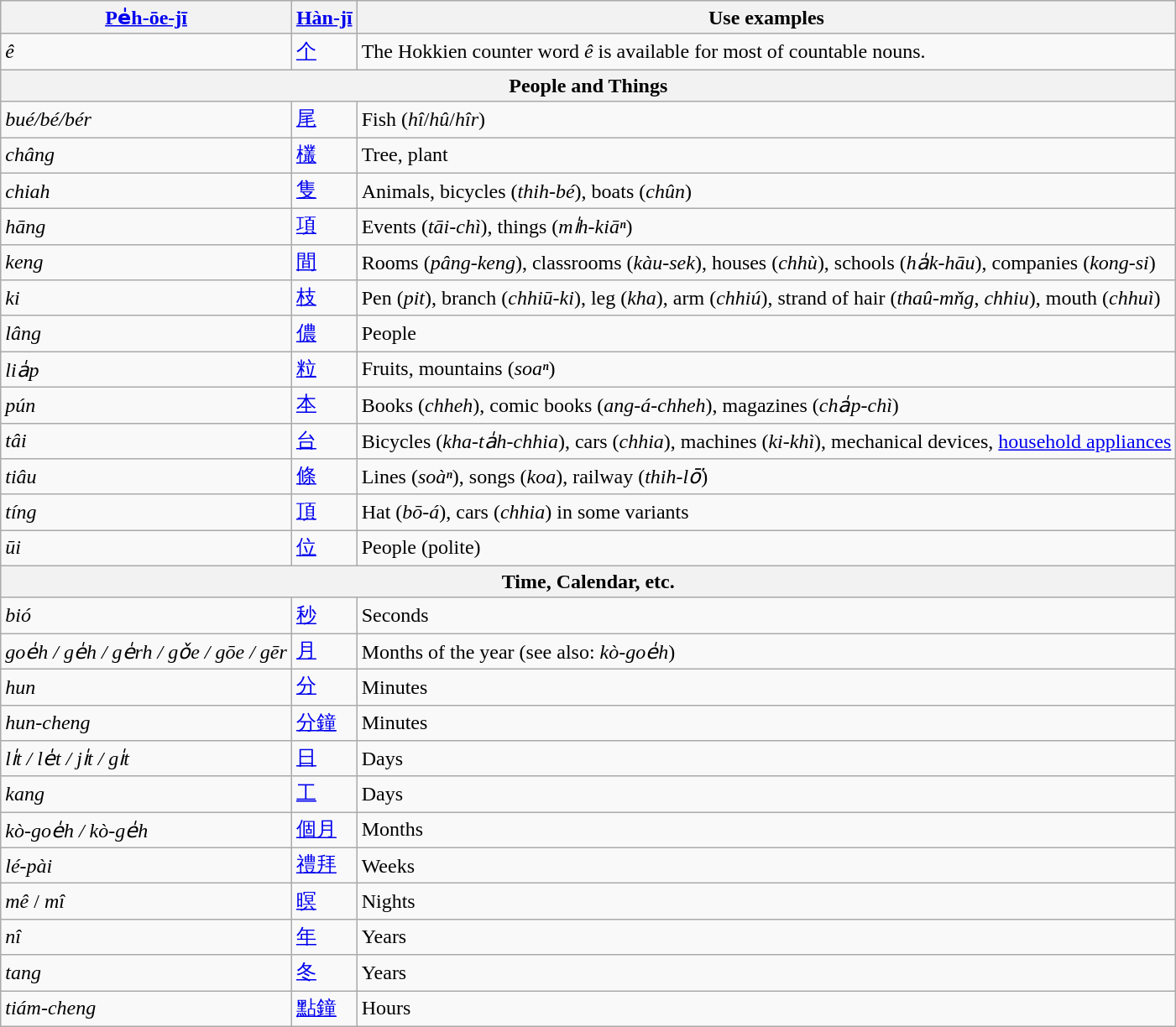<table class="wikitable">
<tr>
<th><a href='#'>Pe̍h-ōe-jī</a></th>
<th><a href='#'>Hàn-jī</a></th>
<th>Use examples</th>
</tr>
<tr>
<td><em>ê</em></td>
<td><a href='#'>个</a></td>
<td>The Hokkien counter word <em>ê</em> is available for most of countable nouns.</td>
</tr>
<tr>
<th colspan="3">People and Things</th>
</tr>
<tr>
<td><em>bué/bé/bér</em></td>
<td><a href='#'>尾</a></td>
<td>Fish (<em>hî</em>/<em>hû</em>/<em>hîr</em>)</td>
</tr>
<tr>
<td><em>châng</em></td>
<td><a href='#'>欉</a></td>
<td>Tree, plant</td>
</tr>
<tr>
<td><em>chiah</em></td>
<td><a href='#'>隻</a></td>
<td>Animals, bicycles (<em>thih-bé</em>), boats (<em>chûn</em>)</td>
</tr>
<tr>
<td><em>hāng</em></td>
<td><a href='#'>項</a></td>
<td>Events (<em>tāi-chì</em>), things (<em>mi̍h-kiāⁿ</em>)</td>
</tr>
<tr>
<td><em>keng</em></td>
<td><a href='#'>間</a></td>
<td>Rooms (<em>pâng-keng</em>), classrooms (<em>kàu-sek</em>), houses (<em>chhù</em>), schools (<em>ha̍k-hāu</em>), companies (<em>kong-si</em>)</td>
</tr>
<tr>
<td><em>ki</em></td>
<td><a href='#'>枝</a></td>
<td>Pen (<em>pit</em>), branch (<em>chhiū-ki</em>), leg (<em>kha</em>), arm (<em>chhiú</em>), strand of hair (<em>thaû-mňg</em>, <em>chhiu</em>), mouth (<em>chhuì</em>)</td>
</tr>
<tr>
<td><em>lâng</em></td>
<td><a href='#'>儂</a></td>
<td>People</td>
</tr>
<tr>
<td><em>lia̍p</em></td>
<td><a href='#'>粒</a></td>
<td>Fruits, mountains (<em>soaⁿ</em>)</td>
</tr>
<tr>
<td><em>pún</em></td>
<td><a href='#'>本</a></td>
<td>Books (<em>chheh</em>), comic books (<em>ang-á-chheh</em>), magazines (<em>cha̍p-chì</em>)</td>
</tr>
<tr>
<td><em>tâi</em></td>
<td><a href='#'>台</a></td>
<td>Bicycles (<em>kha-ta̍h-chhia</em>), cars (<em>chhia</em>), machines (<em>ki-khì</em>), mechanical devices, <a href='#'>household appliances</a></td>
</tr>
<tr>
<td><em>tiâu</em></td>
<td><a href='#'>條</a></td>
<td>Lines (<em>soàⁿ</em>), songs (<em>koa</em>), railway (<em>thih-lō͘</em>)</td>
</tr>
<tr>
<td><em>tíng</em></td>
<td><a href='#'>頂</a></td>
<td>Hat (<em>bō-á</em>), cars (<em>chhia</em>) in some variants</td>
</tr>
<tr>
<td><em>ūi</em></td>
<td><a href='#'>位</a></td>
<td>People (polite)</td>
</tr>
<tr>
<th colspan="3">Time, Calendar, etc.</th>
</tr>
<tr>
<td><em>bió</em></td>
<td><a href='#'>秒</a></td>
<td>Seconds</td>
</tr>
<tr>
<td><em>goe̍h / ge̍h / ge̍rh / gǒe / gōe / gēr</em></td>
<td><a href='#'>月</a></td>
<td>Months of the year (see also: <em>kò-goe̍h</em>)</td>
</tr>
<tr>
<td><em>hun</em></td>
<td><a href='#'>分</a></td>
<td>Minutes</td>
</tr>
<tr>
<td><em>hun-cheng</em></td>
<td><a href='#'>分鐘</a></td>
<td>Minutes</td>
</tr>
<tr>
<td><em>li̍t / le̍t / ji̍t / gi̍t</em></td>
<td><a href='#'>日</a></td>
<td>Days</td>
</tr>
<tr>
<td><em>kang</em></td>
<td><a href='#'>工</a></td>
<td>Days</td>
</tr>
<tr>
<td><em>kò-goe̍h / kò-ge̍h</em></td>
<td><a href='#'>個月</a></td>
<td>Months</td>
</tr>
<tr>
<td><em>lé-pài</em></td>
<td><a href='#'>禮拜</a></td>
<td>Weeks</td>
</tr>
<tr>
<td><em>mê</em> / <em>mî</em></td>
<td><a href='#'>暝</a></td>
<td>Nights</td>
</tr>
<tr>
<td><em>nî</em></td>
<td><a href='#'>年</a></td>
<td>Years</td>
</tr>
<tr>
<td><em>tang</em></td>
<td><a href='#'>冬</a></td>
<td>Years</td>
</tr>
<tr>
<td><em>tiám-cheng</em></td>
<td><a href='#'>點鐘</a></td>
<td>Hours</td>
</tr>
</table>
